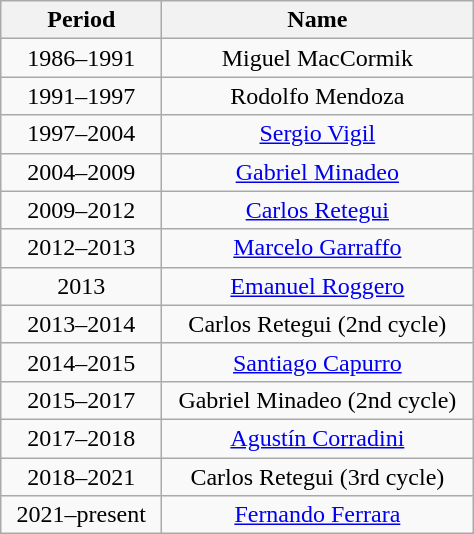<table class=wikitable style="text-align: center;">
<tr>
<th width=100px>Period</th>
<th width=200px>Name</th>
</tr>
<tr>
<td>1986–1991</td>
<td>Miguel MacCormik</td>
</tr>
<tr>
<td>1991–1997</td>
<td>Rodolfo Mendoza</td>
</tr>
<tr>
<td>1997–2004</td>
<td><a href='#'>Sergio Vigil</a></td>
</tr>
<tr>
<td>2004–2009</td>
<td><a href='#'>Gabriel Minadeo</a></td>
</tr>
<tr>
<td>2009–2012</td>
<td><a href='#'>Carlos Retegui</a></td>
</tr>
<tr>
<td>2012–2013</td>
<td><a href='#'>Marcelo Garraffo</a></td>
</tr>
<tr>
<td>2013</td>
<td><a href='#'>Emanuel Roggero</a></td>
</tr>
<tr>
<td>2013–2014</td>
<td>Carlos Retegui (2nd cycle)</td>
</tr>
<tr>
<td>2014–2015</td>
<td><a href='#'>Santiago Capurro</a></td>
</tr>
<tr>
<td>2015–2017</td>
<td>Gabriel Minadeo (2nd cycle)</td>
</tr>
<tr>
<td>2017–2018</td>
<td><a href='#'>Agustín Corradini</a></td>
</tr>
<tr>
<td>2018–2021</td>
<td>Carlos Retegui (3rd cycle)</td>
</tr>
<tr>
<td>2021–present</td>
<td><a href='#'>Fernando Ferrara</a></td>
</tr>
</table>
